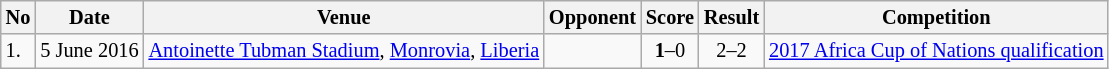<table class="wikitable" style="font-size:85%;">
<tr>
<th>No</th>
<th>Date</th>
<th>Venue</th>
<th>Opponent</th>
<th>Score</th>
<th>Result</th>
<th>Competition</th>
</tr>
<tr>
<td>1.</td>
<td>5 June 2016</td>
<td><a href='#'>Antoinette Tubman Stadium</a>, <a href='#'>Monrovia</a>, <a href='#'>Liberia</a></td>
<td></td>
<td align=center><strong>1</strong>–0</td>
<td align=center>2–2</td>
<td><a href='#'>2017 Africa Cup of Nations qualification</a></td>
</tr>
</table>
